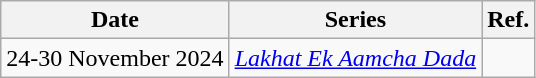<table class="wikitable sortable">
<tr>
<th>Date</th>
<th>Series</th>
<th>Ref.</th>
</tr>
<tr>
<td>24-30 November 2024</td>
<td><em><a href='#'>Lakhat Ek Aamcha Dada</a></em></td>
<td></td>
</tr>
</table>
